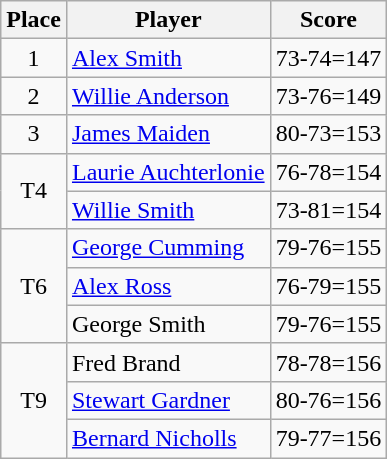<table class=wikitable>
<tr>
<th>Place</th>
<th>Player</th>
<th>Score</th>
</tr>
<tr>
<td align=center>1</td>
<td> <a href='#'>Alex Smith</a></td>
<td>73-74=147</td>
</tr>
<tr>
<td align=center>2</td>
<td> <a href='#'>Willie Anderson</a></td>
<td>73-76=149</td>
</tr>
<tr>
<td align=center>3</td>
<td> <a href='#'>James Maiden</a></td>
<td>80-73=153</td>
</tr>
<tr>
<td rowspan=2 align=center>T4</td>
<td> <a href='#'>Laurie Auchterlonie</a></td>
<td>76-78=154</td>
</tr>
<tr>
<td> <a href='#'>Willie Smith</a></td>
<td>73-81=154</td>
</tr>
<tr>
<td rowspan=3 align=center>T6</td>
<td> <a href='#'>George Cumming</a></td>
<td>79-76=155</td>
</tr>
<tr>
<td> <a href='#'>Alex Ross</a></td>
<td>76-79=155</td>
</tr>
<tr>
<td>George Smith</td>
<td>79-76=155</td>
</tr>
<tr>
<td rowspan=3 align=center>T9</td>
<td>Fred Brand</td>
<td>78-78=156</td>
</tr>
<tr>
<td> <a href='#'>Stewart Gardner</a></td>
<td>80-76=156</td>
</tr>
<tr>
<td> <a href='#'>Bernard Nicholls</a></td>
<td>79-77=156</td>
</tr>
</table>
